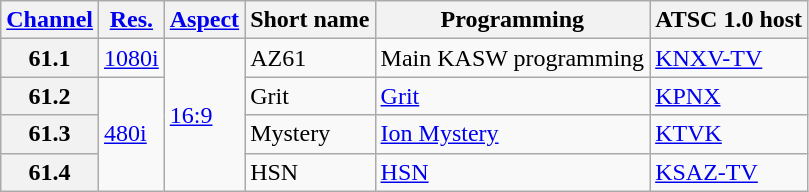<table class="wikitable">
<tr>
<th scope = "col"><a href='#'>Channel</a></th>
<th scope = "col"><a href='#'>Res.</a></th>
<th scope = "col"><a href='#'>Aspect</a></th>
<th scope = "col">Short name</th>
<th scope = "col">Programming</th>
<th scope = "col">ATSC 1.0 host</th>
</tr>
<tr>
<th scope = "row">61.1</th>
<td><a href='#'>1080i</a></td>
<td rowspan="4"><a href='#'>16:9</a></td>
<td>AZ61</td>
<td>Main KASW programming</td>
<td><a href='#'>KNXV-TV</a></td>
</tr>
<tr>
<th scope = "row">61.2</th>
<td rowspan="3"><a href='#'>480i</a></td>
<td>Grit</td>
<td><a href='#'>Grit</a></td>
<td><a href='#'>KPNX</a></td>
</tr>
<tr>
<th scope = "row">61.3</th>
<td>Mystery</td>
<td><a href='#'>Ion Mystery</a></td>
<td><a href='#'>KTVK</a></td>
</tr>
<tr>
<th scope = "row">61.4</th>
<td>HSN</td>
<td><a href='#'>HSN</a></td>
<td><a href='#'>KSAZ-TV</a></td>
</tr>
</table>
